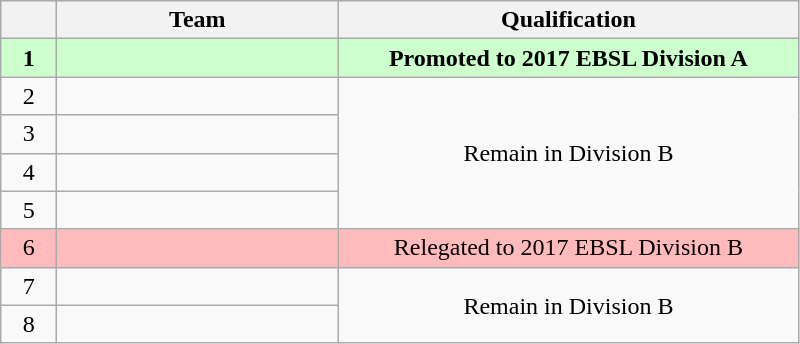<table class="wikitable" style="text-align: center; font-size: 100%;">
<tr>
<th width="30"></th>
<th width="180">Team</th>
<th width="300">Qualification</th>
</tr>
<tr style="background-color: #ccffcc;">
<td><strong>1</strong></td>
<td align=left><strong></strong></td>
<td><strong>Promoted to 2017 EBSL Division A</strong></td>
</tr>
<tr>
<td>2</td>
<td align=left></td>
<td rowspan=4>Remain in Division B</td>
</tr>
<tr>
<td>3</td>
<td align=left></td>
</tr>
<tr>
<td>4</td>
<td align=left></td>
</tr>
<tr>
<td>5</td>
<td align=left></td>
</tr>
<tr style="background-color: #FFBBBB;">
<td>6</td>
<td align=left><em></em></td>
<td>Relegated to 2017 EBSL Division B</td>
</tr>
<tr>
<td>7</td>
<td align=left></td>
<td rowspan=2>Remain in Division B</td>
</tr>
<tr>
<td>8</td>
<td align=left></td>
</tr>
</table>
